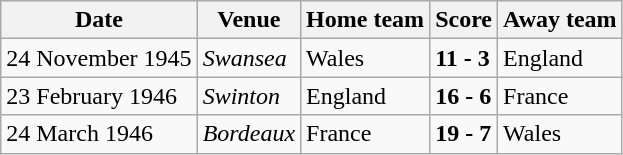<table class="wikitable">
<tr>
<th>Date</th>
<th>Venue</th>
<th>Home team</th>
<th>Score</th>
<th>Away team</th>
</tr>
<tr>
<td>24 November 1945</td>
<td><em>Swansea</em></td>
<td>Wales</td>
<td><strong>11 - 3</strong></td>
<td>England</td>
</tr>
<tr>
<td>23 February 1946</td>
<td><em>Swinton</em></td>
<td>England</td>
<td><strong>16 - 6</strong></td>
<td>France</td>
</tr>
<tr>
<td>24 March 1946</td>
<td><em>Bordeaux</em></td>
<td>France</td>
<td><strong>19 - 7</strong></td>
<td>Wales</td>
</tr>
</table>
